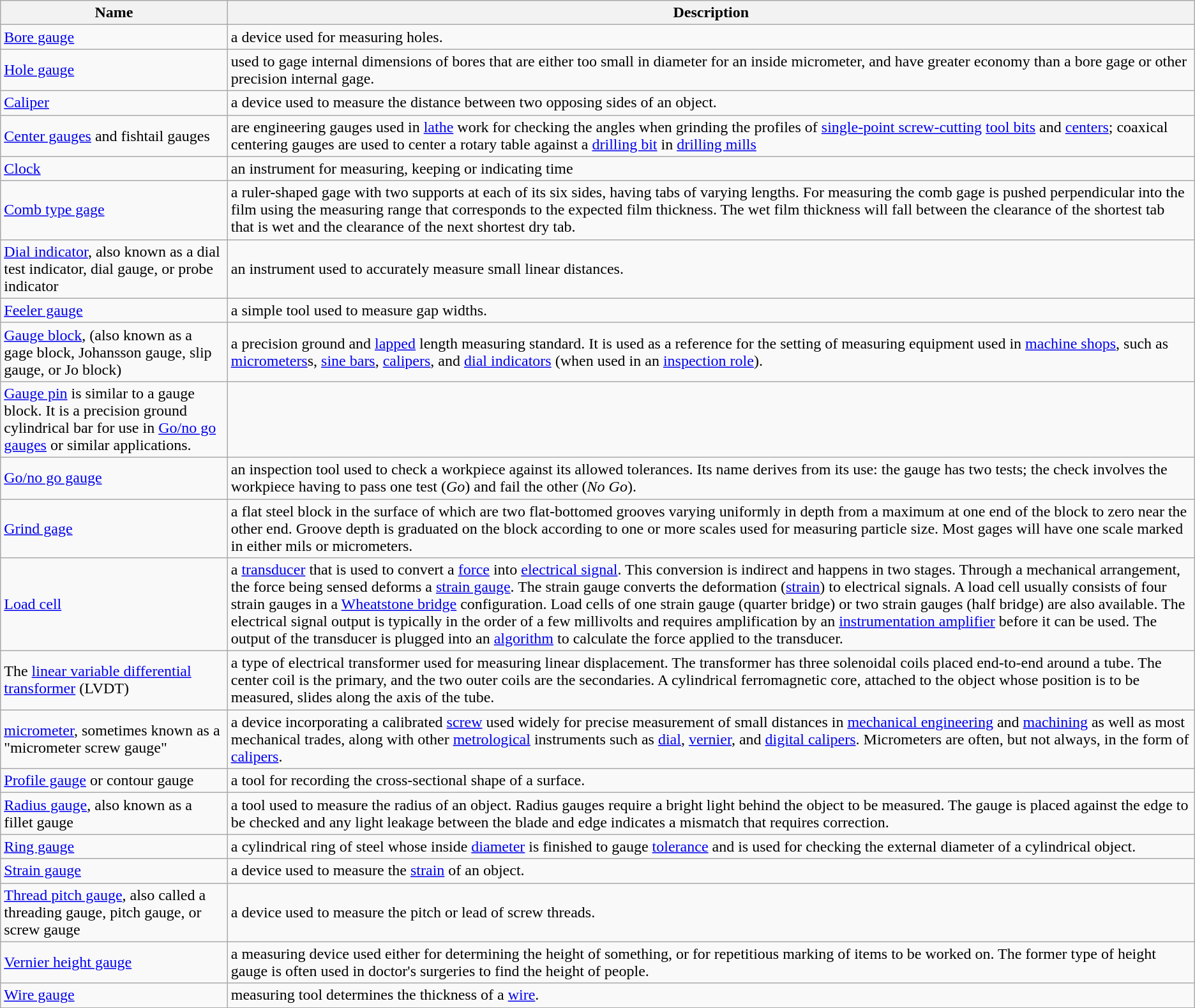<table class="wikitable sortable">
<tr>
<th>Name</th>
<th>Description</th>
</tr>
<tr>
<td><a href='#'>Bore gauge</a></td>
<td>a device used for measuring holes.</td>
</tr>
<tr>
<td><a href='#'>Hole gauge</a></td>
<td>used to gage internal dimensions of bores that are either too small in diameter for an inside micrometer, and have greater economy than a bore gage or other precision internal gage.</td>
</tr>
<tr>
<td><a href='#'>Caliper</a></td>
<td>a device used to measure the distance between two opposing sides of an object.</td>
</tr>
<tr>
<td><a href='#'>Center gauges</a> and fishtail gauges</td>
<td>are engineering gauges used in <a href='#'>lathe</a> work for checking the angles when grinding the profiles of <a href='#'>single-point screw-cutting</a> <a href='#'>tool bits</a> and <a href='#'>centers</a>; coaxical centering gauges are used to center a rotary table against a <a href='#'>drilling bit</a> in <a href='#'>drilling mills</a></td>
</tr>
<tr>
<td><a href='#'>Clock</a></td>
<td>an instrument for measuring, keeping or indicating time</td>
</tr>
<tr>
<td><a href='#'>Comb type gage</a></td>
<td>a ruler-shaped gage with two supports at each of its six sides, having tabs of varying lengths. For measuring the comb gage is pushed perpendicular into the film using the measuring range that corresponds to the expected film thickness. The wet film thickness will fall between the clearance of the shortest tab that is wet and the clearance of the next shortest dry tab.</td>
</tr>
<tr>
<td><a href='#'>Dial indicator</a>, also known as a dial test indicator, dial gauge, or probe indicator</td>
<td>an instrument used to accurately measure small linear distances.</td>
</tr>
<tr>
<td><a href='#'>Feeler gauge</a></td>
<td>a simple tool used to measure gap widths.</td>
</tr>
<tr>
<td><a href='#'>Gauge block</a>, (also known as a gage block, Johansson gauge, slip gauge, or Jo block)</td>
<td>a precision ground and <a href='#'>lapped</a> length measuring standard. It is used as a reference for the setting of measuring equipment used in <a href='#'>machine shops</a>, such as <a href='#'>micrometers</a>s, <a href='#'>sine bars</a>, <a href='#'>calipers</a>, and <a href='#'>dial indicators</a> (when used in an <a href='#'>inspection role</a>).</td>
</tr>
<tr>
<td><a href='#'>Gauge pin</a> is similar to a gauge block. It is a precision ground cylindrical bar for use in <a href='#'>Go/no go gauges</a> or similar applications.</td>
<td></td>
</tr>
<tr>
<td><a href='#'>Go/no go gauge</a></td>
<td>an inspection tool used to check a workpiece against its allowed tolerances. Its name derives from its use: the gauge has two tests; the check involves the workpiece having to pass one test (<em>Go</em>) and fail the other (<em>No Go</em>).</td>
</tr>
<tr>
<td><a href='#'>Grind gage</a></td>
<td>a flat steel block in the surface of which are two flat-bottomed grooves varying uniformly in depth from a maximum at one end of the block to zero near the other end. Groove depth is graduated on the block according to one or more scales used for measuring particle size. Most gages will have one scale marked in either mils or micrometers.</td>
</tr>
<tr>
<td><a href='#'>Load cell</a></td>
<td>a <a href='#'>transducer</a> that is used to convert a <a href='#'>force</a> into <a href='#'>electrical signal</a>. This conversion is indirect and happens in two stages. Through a mechanical arrangement, the force being sensed deforms a <a href='#'>strain gauge</a>. The strain gauge converts the deformation (<a href='#'>strain</a>) to electrical signals. A load cell usually consists of four strain gauges in a <a href='#'>Wheatstone bridge</a> configuration. Load cells of one strain gauge (quarter bridge) or two strain gauges (half bridge) are also available. The electrical signal output is typically in the order of a few millivolts and requires amplification by an <a href='#'>instrumentation amplifier</a> before it can be used. The output of the transducer is plugged into an <a href='#'>algorithm</a> to calculate the force applied to the transducer.</td>
</tr>
<tr>
<td>The <a href='#'>linear variable differential transformer</a> (LVDT)</td>
<td>a type of electrical transformer used for measuring linear displacement. The transformer has three solenoidal  coils placed end-to-end around a tube. The center coil is the primary, and the two outer coils are the secondaries. A cylindrical ferromagnetic core, attached to the object whose position is to be measured, slides along the axis of the tube.</td>
</tr>
<tr>
<td><a href='#'>micrometer</a>, sometimes known as a "micrometer screw gauge"</td>
<td>a device incorporating a calibrated <a href='#'>screw</a> used widely for precise measurement of small distances in <a href='#'>mechanical engineering</a> and <a href='#'>machining</a> as well as most mechanical trades, along with other <a href='#'>metrological</a> instruments such as <a href='#'>dial</a>, <a href='#'>vernier</a>, and <a href='#'>digital calipers</a>. Micrometers are often, but not always, in the form of <a href='#'>calipers</a>.</td>
</tr>
<tr>
<td><a href='#'>Profile gauge</a> or contour gauge</td>
<td>a tool for recording the cross-sectional shape of a surface.</td>
</tr>
<tr>
<td><a href='#'>Radius gauge</a>, also known as a fillet gauge</td>
<td>a tool used to measure the radius of an object. Radius gauges require a bright light behind the object to be measured. The gauge is placed against the edge to be checked and any light leakage between the blade and edge indicates a mismatch that requires correction.</td>
</tr>
<tr>
<td><a href='#'>Ring gauge</a></td>
<td>a cylindrical ring of steel whose inside <a href='#'>diameter</a> is finished to gauge <a href='#'>tolerance</a> and is used for checking the external diameter of a cylindrical object.</td>
</tr>
<tr>
<td><a href='#'>Strain gauge</a></td>
<td>a device used to measure the <a href='#'>strain</a> of an object.</td>
</tr>
<tr>
<td><a href='#'>Thread pitch gauge</a>, also called a threading gauge, pitch gauge, or screw gauge</td>
<td>a device used to measure the pitch or lead of screw threads.</td>
</tr>
<tr>
<td><a href='#'>Vernier height gauge</a></td>
<td>a measuring device used either for determining the height of something, or for repetitious marking of items to be worked on. The former type of height gauge is often used in doctor's surgeries to find the height of people.</td>
</tr>
<tr>
<td><a href='#'>Wire gauge</a></td>
<td>measuring tool determines the thickness of a <a href='#'>wire</a>.</td>
</tr>
</table>
